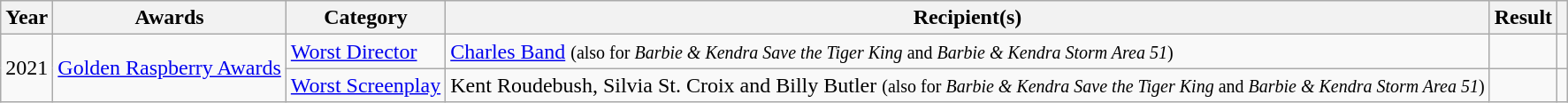<table class="wikitable">
<tr>
<th>Year</th>
<th>Awards</th>
<th>Category</th>
<th>Recipient(s)</th>
<th>Result</th>
<th class=unsortable></th>
</tr>
<tr>
<td rowspan="2">2021</td>
<td rowspan="2"><a href='#'>Golden Raspberry Awards</a></td>
<td><a href='#'>Worst Director</a></td>
<td><a href='#'>Charles Band</a> <small>(also for <em>Barbie & Kendra Save the Tiger King</em> and <em>Barbie & Kendra Storm Area 51</em>)</small></td>
<td></td>
<td></td>
</tr>
<tr>
<td><a href='#'>Worst Screenplay</a></td>
<td>Kent Roudebush, Silvia St. Croix and Billy Butler <small>(also for <em>Barbie & Kendra Save the Tiger King</em> and <em>Barbie & Kendra Storm Area 51</em>)</small></td>
<td></td>
<td></td>
</tr>
</table>
